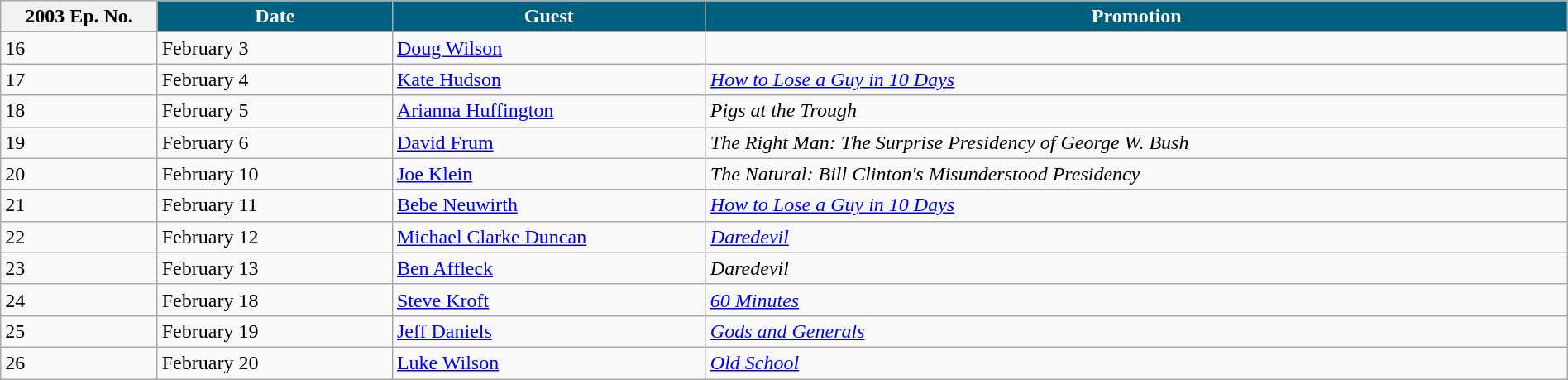<table class="wikitable" width="100%">
<tr bgcolor="#CCCCCC">
<th>2003 Ep. No.</th>
<th width="15%" style="background:#006080; color:#FFFFFF">Date</th>
<th width="20%" style="background:#006080; color:#FFFFFF">Guest</th>
<th width="55%" style="background:#006080; color:#FFFFFF">Promotion</th>
</tr>
<tr>
<td>16</td>
<td>February 3</td>
<td><a href='#'>Doug Wilson</a></td>
<td></td>
</tr>
<tr>
<td>17</td>
<td>February 4</td>
<td><a href='#'>Kate Hudson</a></td>
<td><em><a href='#'>How to Lose a Guy in 10 Days</a></em></td>
</tr>
<tr>
<td>18</td>
<td>February 5</td>
<td><a href='#'>Arianna Huffington</a></td>
<td><em>Pigs at the Trough</em></td>
</tr>
<tr>
<td>19</td>
<td>February 6</td>
<td><a href='#'>David Frum</a></td>
<td><em>The Right Man: The Surprise Presidency of George W. Bush</em></td>
</tr>
<tr>
<td>20</td>
<td>February 10</td>
<td><a href='#'>Joe Klein</a></td>
<td><em>The Natural: Bill Clinton's Misunderstood Presidency</em></td>
</tr>
<tr>
<td>21</td>
<td>February 11</td>
<td><a href='#'>Bebe Neuwirth</a></td>
<td><em><a href='#'>How to Lose a Guy in 10 Days</a></em></td>
</tr>
<tr>
<td>22</td>
<td>February 12</td>
<td><a href='#'>Michael Clarke Duncan</a></td>
<td><em><a href='#'>Daredevil</a></em></td>
</tr>
<tr>
<td>23</td>
<td>February 13</td>
<td><a href='#'>Ben Affleck</a></td>
<td><em>Daredevil</em></td>
</tr>
<tr>
<td>24</td>
<td>February 18</td>
<td><a href='#'>Steve Kroft</a></td>
<td><em><a href='#'>60 Minutes</a></em></td>
</tr>
<tr>
<td>25</td>
<td>February 19</td>
<td><a href='#'>Jeff Daniels</a></td>
<td><em><a href='#'>Gods and Generals</a></em></td>
</tr>
<tr>
<td>26</td>
<td>February 20</td>
<td><a href='#'>Luke Wilson</a></td>
<td><em><a href='#'>Old School</a></em></td>
</tr>
</table>
